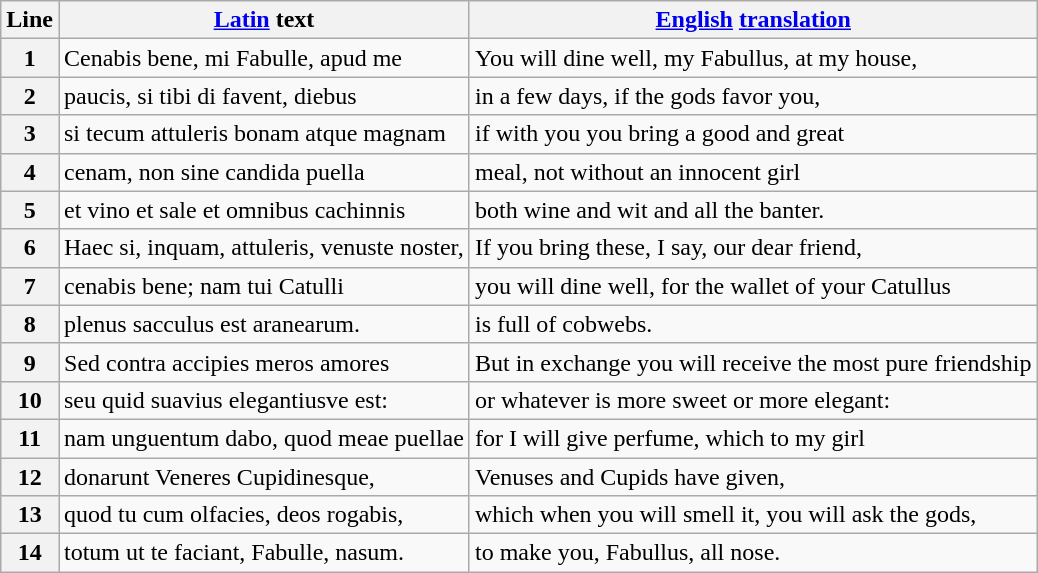<table class="wikitable">
<tr>
<th>Line</th>
<th><a href='#'>Latin</a> text</th>
<th><a href='#'>English</a> <a href='#'>translation</a></th>
</tr>
<tr>
<th>1</th>
<td>Cenabis bene, mi Fabulle, apud me</td>
<td>You will dine well, my Fabullus, at my house,</td>
</tr>
<tr>
<th>2</th>
<td>paucis, si tibi di favent, diebus</td>
<td>in a few days, if the gods favor you,</td>
</tr>
<tr>
<th>3</th>
<td>si tecum attuleris bonam atque magnam</td>
<td>if with you you bring a good and great</td>
</tr>
<tr>
<th>4</th>
<td>cenam, non sine candida puella</td>
<td>meal, not without an innocent girl</td>
</tr>
<tr>
<th>5</th>
<td>et vino et sale et omnibus cachinnis</td>
<td>both wine and wit and all the banter.</td>
</tr>
<tr>
<th>6</th>
<td>Haec si, inquam, attuleris, venuste noster,</td>
<td>If you bring these, I say, our dear friend,</td>
</tr>
<tr>
<th>7</th>
<td>cenabis bene; nam tui Catulli</td>
<td>you will dine well, for the wallet of your Catullus</td>
</tr>
<tr>
<th>8</th>
<td>plenus sacculus est aranearum.</td>
<td>is full of cobwebs.</td>
</tr>
<tr>
<th>9</th>
<td>Sed contra accipies meros amores</td>
<td>But in exchange you will receive the most pure friendship</td>
</tr>
<tr>
<th>10</th>
<td>seu quid suavius elegantiusve est:</td>
<td>or whatever is more sweet or more elegant:</td>
</tr>
<tr>
<th>11</th>
<td>nam unguentum dabo, quod meae puellae</td>
<td>for I will give perfume, which to my girl</td>
</tr>
<tr>
<th>12</th>
<td>donarunt Veneres Cupidinesque,</td>
<td>Venuses and Cupids have given,</td>
</tr>
<tr>
<th>13</th>
<td>quod tu cum olfacies, deos rogabis,</td>
<td>which when you will smell it, you will ask the gods,</td>
</tr>
<tr>
<th>14</th>
<td>totum ut te faciant, Fabulle, nasum.</td>
<td>to make you, Fabullus, all nose.</td>
</tr>
</table>
